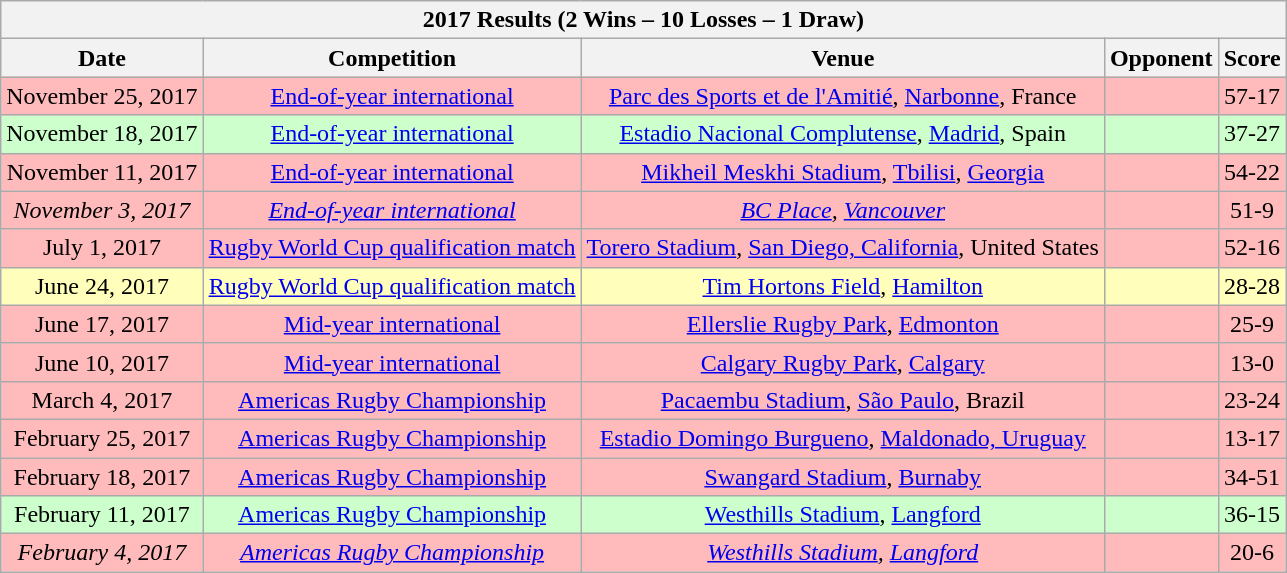<table class="wikitable sortable">
<tr>
<th colspan="5"><strong>2017 Results (2 Wins – 10 Losses – 1 Draw)</strong></th>
</tr>
<tr>
<th>Date</th>
<th>Competition</th>
<th>Venue</th>
<th>Opponent</th>
<th>Score</th>
</tr>
<tr style="background:#fbb">
<td align=center>November 25, 2017</td>
<td align=center><a href='#'>End-of-year international</a></td>
<td align=center><a href='#'>Parc des Sports et de l'Amitié</a>, <a href='#'>Narbonne</a>, France</td>
<td align=left></td>
<td align=center>57-17</td>
</tr>
<tr style="background:#cfc;">
<td align=center>November 18, 2017</td>
<td align=center><a href='#'>End-of-year international</a></td>
<td align=center><a href='#'>Estadio Nacional Complutense</a>, <a href='#'>Madrid</a>, Spain</td>
<td align=left></td>
<td align=center>37-27</td>
</tr>
<tr style="background:#fbb">
<td align=center>November 11, 2017</td>
<td align=center><a href='#'>End-of-year international</a></td>
<td align=center><a href='#'>Mikheil Meskhi Stadium</a>, <a href='#'>Tbilisi</a>, <a href='#'>Georgia</a></td>
<td></td>
<td align=center>54-22</td>
</tr>
<tr style="background:#fbb">
<td align=center><em>November 3, 2017</em></td>
<td align=center><em><a href='#'>End-of-year international</a></em></td>
<td align=center><em><a href='#'>BC Place</a>, <a href='#'>Vancouver</a></em></td>
<td><em></em></td>
<td align=center>51-9</td>
</tr>
<tr style="background:#fbb">
<td align=center>July 1, 2017</td>
<td align=center><a href='#'>Rugby World Cup qualification match</a></td>
<td align=center><a href='#'>Torero Stadium</a>, <a href='#'>San Diego, California</a>, United States</td>
<td></td>
<td align=center>52-16</td>
</tr>
<tr style="background:#ffb;">
<td align=center>June 24, 2017</td>
<td align=center><a href='#'>Rugby World Cup qualification match</a></td>
<td align=center><a href='#'>Tim Hortons Field</a>, <a href='#'>Hamilton</a></td>
<td></td>
<td align=center>28-28</td>
</tr>
<tr style="background:#fbb">
<td align=center>June 17, 2017</td>
<td align=center><a href='#'>Mid-year international</a></td>
<td align=center><a href='#'>Ellerslie Rugby Park</a>, <a href='#'>Edmonton</a></td>
<td></td>
<td align=center>25-9</td>
</tr>
<tr style="background:#fbb">
<td align=center>June 10, 2017</td>
<td align=center><a href='#'>Mid-year international</a></td>
<td align=center><a href='#'>Calgary Rugby Park</a>, <a href='#'>Calgary</a></td>
<td></td>
<td align=center>13-0</td>
</tr>
<tr style="background:#fbb">
<td align=center>March 4, 2017</td>
<td align=center><a href='#'>Americas Rugby Championship</a></td>
<td align=center><a href='#'>Pacaembu Stadium</a>, <a href='#'>São Paulo</a>, Brazil</td>
<td></td>
<td align=center>23-24</td>
</tr>
<tr style="background:#fbb">
<td align=center>February 25, 2017</td>
<td align=center><a href='#'>Americas Rugby Championship</a></td>
<td align=center><a href='#'>Estadio Domingo Burgueno</a>, <a href='#'>Maldonado, Uruguay</a></td>
<td></td>
<td align=center>13-17</td>
</tr>
<tr style="background:#fbb">
<td align=center>February 18, 2017</td>
<td align=center><a href='#'>Americas Rugby Championship</a></td>
<td align=center><a href='#'>Swangard Stadium</a>, <a href='#'>Burnaby</a></td>
<td></td>
<td align=center>34-51</td>
</tr>
<tr style="background:#cfc;">
<td align=center>February 11, 2017</td>
<td align=center><a href='#'>Americas Rugby Championship</a></td>
<td align=center><a href='#'>Westhills Stadium</a>, <a href='#'>Langford</a></td>
<td></td>
<td align=center>36-15</td>
</tr>
<tr style="background:#fbb">
<td align=center><em>February 4, 2017</em></td>
<td align=center><em><a href='#'>Americas Rugby Championship</a></em></td>
<td align=center><em><a href='#'>Westhills Stadium</a>, <a href='#'>Langford</a></em></td>
<td><em></em></td>
<td align=center>20-6</td>
</tr>
</table>
